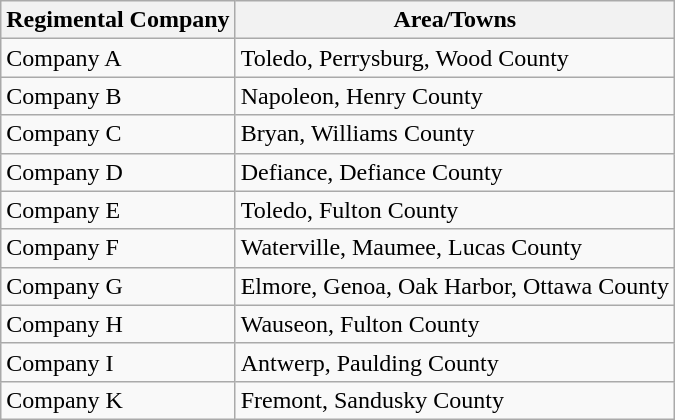<table class="wikitable">
<tr>
<th>Regimental Company</th>
<th>Area/Towns</th>
</tr>
<tr>
<td>Company A</td>
<td>Toledo, Perrysburg, Wood County</td>
</tr>
<tr>
<td>Company B</td>
<td>Napoleon, Henry County</td>
</tr>
<tr>
<td>Company C</td>
<td>Bryan, Williams County</td>
</tr>
<tr>
<td>Company D</td>
<td>Defiance, Defiance County</td>
</tr>
<tr>
<td>Company E</td>
<td>Toledo, Fulton County</td>
</tr>
<tr>
<td>Company F</td>
<td>Waterville, Maumee, Lucas County</td>
</tr>
<tr>
<td>Company G</td>
<td>Elmore, Genoa, Oak Harbor, Ottawa County</td>
</tr>
<tr>
<td>Company H</td>
<td>Wauseon, Fulton County</td>
</tr>
<tr>
<td>Company I</td>
<td>Antwerp, Paulding County</td>
</tr>
<tr>
<td>Company K</td>
<td>Fremont, Sandusky County</td>
</tr>
</table>
